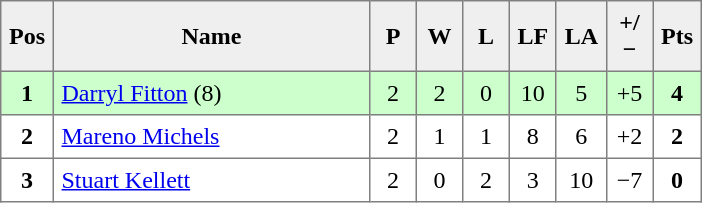<table style=border-collapse:collapse border=1 cellspacing=0 cellpadding=5>
<tr align=center bgcolor=#efefef>
<th width=20>Pos</th>
<th width=200>Name</th>
<th width=20>P</th>
<th width=20>W</th>
<th width=20>L</th>
<th width=20>LF</th>
<th width=20>LA</th>
<th width=20>+/−</th>
<th width=20>Pts</th>
</tr>
<tr align=center style="background: #ccffcc;">
<td><strong>1</strong></td>
<td align="left"> <a href='#'>Darryl Fitton</a> (8)</td>
<td>2</td>
<td>2</td>
<td>0</td>
<td>10</td>
<td>5</td>
<td>+5</td>
<td><strong>4</strong></td>
</tr>
<tr align=center>
<td><strong>2</strong></td>
<td align="left"> <a href='#'>Mareno Michels</a></td>
<td>2</td>
<td>1</td>
<td>1</td>
<td>8</td>
<td>6</td>
<td>+2</td>
<td><strong>2</strong></td>
</tr>
<tr align=center>
<td><strong>3</strong></td>
<td align="left"> <a href='#'>Stuart Kellett</a></td>
<td>2</td>
<td>0</td>
<td>2</td>
<td>3</td>
<td>10</td>
<td>−7</td>
<td><strong>0</strong></td>
</tr>
</table>
